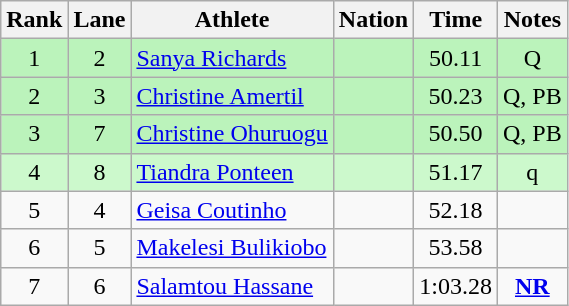<table class="wikitable sortable" style="text-align:center">
<tr>
<th>Rank</th>
<th>Lane</th>
<th>Athlete</th>
<th>Nation</th>
<th>Time</th>
<th>Notes</th>
</tr>
<tr bgcolor=bbf3bb>
<td>1</td>
<td>2</td>
<td align=left><a href='#'>Sanya Richards</a></td>
<td align=left></td>
<td>50.11</td>
<td>Q</td>
</tr>
<tr bgcolor=bbf3bb>
<td>2</td>
<td>3</td>
<td align=left><a href='#'>Christine Amertil</a></td>
<td align=left></td>
<td>50.23</td>
<td>Q, PB</td>
</tr>
<tr bgcolor=bbf3bb>
<td>3</td>
<td>7</td>
<td align=left><a href='#'>Christine Ohuruogu</a></td>
<td align=left></td>
<td>50.50</td>
<td>Q, PB</td>
</tr>
<tr bgcolor=ccf9cc>
<td>4</td>
<td>8</td>
<td align=left><a href='#'>Tiandra Ponteen</a></td>
<td align=left></td>
<td>51.17</td>
<td>q</td>
</tr>
<tr>
<td>5</td>
<td>4</td>
<td align=left><a href='#'>Geisa Coutinho</a></td>
<td align=left></td>
<td>52.18</td>
<td></td>
</tr>
<tr>
<td>6</td>
<td>5</td>
<td align=left><a href='#'>Makelesi Bulikiobo</a></td>
<td align=left></td>
<td>53.58</td>
<td></td>
</tr>
<tr>
<td>7</td>
<td>6</td>
<td align=left><a href='#'>Salamtou Hassane</a></td>
<td align=left></td>
<td>1:03.28</td>
<td><strong><a href='#'>NR</a></strong></td>
</tr>
</table>
